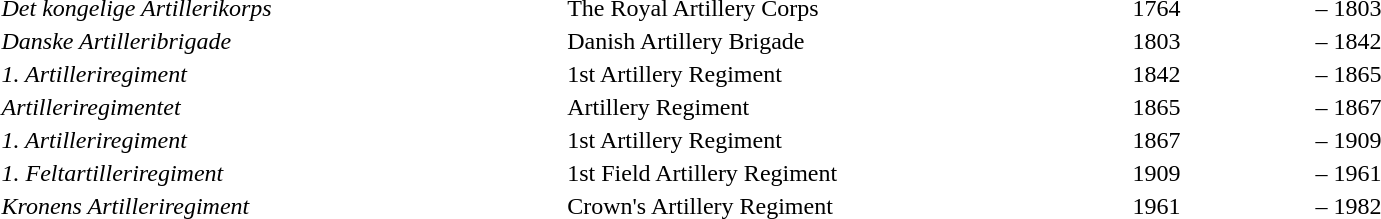<table class="toccolours" style="float: auto; clear: right; margin: 0 0 0.5em 1em;">
<tr style="vertical-align: top;">
<td><em>Det kongelige Artillerikorps</em></td>
<td>The Royal Artillery Corps</td>
<td width="12%">1764</td>
<td width="1%">–</td>
<td width="12%">1803</td>
</tr>
<tr style="vertical-align: top;">
<td><em>Danske Artilleribrigade</em></td>
<td>Danish Artillery Brigade</td>
<td width="12%">1803</td>
<td width="1%">–</td>
<td width="12%">1842</td>
</tr>
<tr style="vertical-align: top;">
<td><em>1. Artilleriregiment</em></td>
<td>1st Artillery Regiment</td>
<td width="12%">1842</td>
<td width="1%">–</td>
<td width="12%">1865</td>
</tr>
<tr style="vertical-align: top;">
<td><em>Artilleriregimentet</em></td>
<td>Artillery Regiment</td>
<td width="12%">1865</td>
<td width="1%">–</td>
<td width="12%">1867</td>
</tr>
<tr style="vertical-align: top;">
<td><em>1. Artilleriregiment</em></td>
<td>1st Artillery Regiment</td>
<td width="12%">1867</td>
<td width="1%">–</td>
<td width="12%">1909</td>
</tr>
<tr style="vertical-align: top;">
<td><em>1. Feltartilleriregiment</em></td>
<td>1st Field Artillery Regiment</td>
<td width="12%">1909</td>
<td width="1%">–</td>
<td width="12%">1961</td>
</tr>
<tr style="vertical-align: top;">
<td><em>Kronens Artilleriregiment</em></td>
<td>Crown's Artillery Regiment</td>
<td width="12%">1961</td>
<td width="1%">–</td>
<td width="12%">1982</td>
</tr>
</table>
